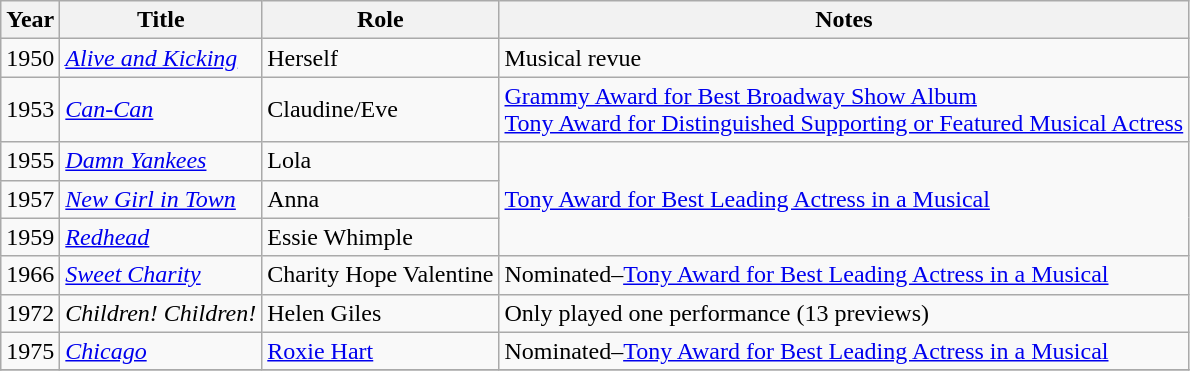<table class="wikitable sortable">
<tr>
<th>Year</th>
<th>Title</th>
<th>Role</th>
<th>Notes</th>
</tr>
<tr>
<td>1950</td>
<td><em><a href='#'>Alive and Kicking</a></em></td>
<td>Herself</td>
<td>Musical revue</td>
</tr>
<tr>
<td>1953</td>
<td><em><a href='#'>Can-Can</a></em></td>
<td>Claudine/Eve</td>
<td><a href='#'>Grammy Award for Best Broadway Show Album</a><br><a href='#'>Tony Award for Distinguished Supporting or Featured Musical Actress</a></td>
</tr>
<tr>
<td>1955</td>
<td><em><a href='#'>Damn Yankees</a></em></td>
<td>Lola</td>
<td rowspan="3"><a href='#'>Tony Award for Best Leading Actress in a Musical</a></td>
</tr>
<tr>
<td>1957</td>
<td><em><a href='#'>New Girl in Town</a></em></td>
<td>Anna</td>
</tr>
<tr>
<td>1959</td>
<td><em><a href='#'>Redhead</a></em></td>
<td>Essie Whimple</td>
</tr>
<tr>
<td>1966</td>
<td><em><a href='#'>Sweet Charity</a></em></td>
<td>Charity Hope Valentine</td>
<td>Nominated–<a href='#'>Tony Award for Best Leading Actress in a Musical</a></td>
</tr>
<tr>
<td>1972</td>
<td><em>Children! Children!</em></td>
<td>Helen Giles</td>
<td>Only played one performance (13 previews)</td>
</tr>
<tr>
<td>1975</td>
<td><em><a href='#'>Chicago</a></em></td>
<td><a href='#'>Roxie Hart</a></td>
<td>Nominated–<a href='#'>Tony Award for Best Leading Actress in a Musical</a></td>
</tr>
<tr>
</tr>
</table>
